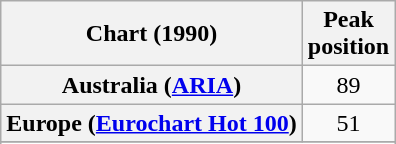<table class="wikitable sortable plainrowheaders" style="text-align:center">
<tr>
<th>Chart (1990)</th>
<th>Peak<br>position</th>
</tr>
<tr>
<th scope="row">Australia (<a href='#'>ARIA</a>)</th>
<td>89</td>
</tr>
<tr>
<th scope="row">Europe (<a href='#'>Eurochart Hot 100</a>)</th>
<td>51</td>
</tr>
<tr>
</tr>
<tr>
</tr>
<tr>
</tr>
<tr>
</tr>
<tr>
</tr>
<tr>
</tr>
</table>
